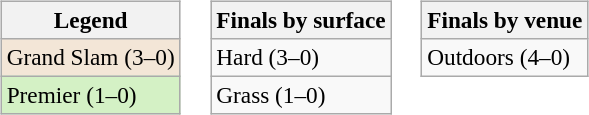<table>
<tr>
<td valign=top><br><table class=wikitable style=font-size:97%>
<tr>
<th>Legend</th>
</tr>
<tr bgcolor=#f3e6d7>
<td>Grand Slam (3–0)</td>
</tr>
<tr bgcolor=d4f1c5>
<td>Premier (1–0)</td>
</tr>
</table>
</td>
<td valign=top><br><table class=wikitable style=font-size:97%>
<tr>
<th>Finals by surface</th>
</tr>
<tr>
<td>Hard (3–0)</td>
</tr>
<tr>
<td>Grass (1–0)</td>
</tr>
</table>
</td>
<td valign=top><br><table class=wikitable style=font-size:97%>
<tr>
<th>Finals by venue</th>
</tr>
<tr>
<td>Outdoors (4–0)</td>
</tr>
</table>
</td>
</tr>
</table>
